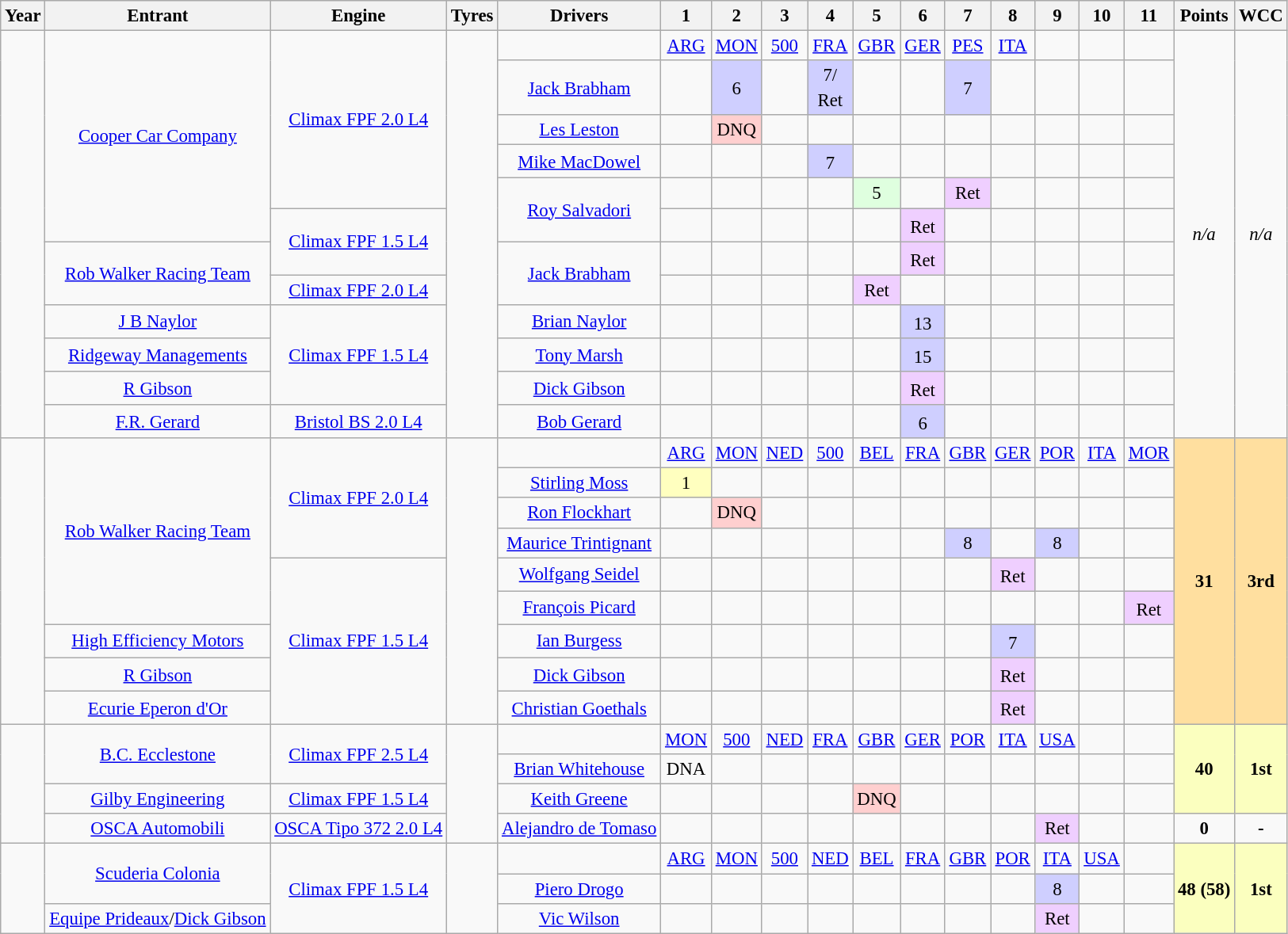<table class="wikitable" style="text-align:center; font-size:95%">
<tr>
<th>Year</th>
<th>Entrant</th>
<th>Engine</th>
<th>Tyres</th>
<th>Drivers</th>
<th>1</th>
<th>2</th>
<th>3</th>
<th>4</th>
<th>5</th>
<th>6</th>
<th>7</th>
<th>8</th>
<th>9</th>
<th>10</th>
<th>11</th>
<th>Points</th>
<th>WCC</th>
</tr>
<tr>
<td rowspan="12"></td>
<td rowspan="6"><a href='#'>Cooper Car Company</a></td>
<td rowspan="5"><a href='#'>Climax FPF 2.0 L4</a></td>
<td rowspan="12"> <br> </td>
<td></td>
<td><a href='#'>ARG</a></td>
<td><a href='#'>MON</a></td>
<td><a href='#'>500</a></td>
<td><a href='#'>FRA</a></td>
<td><a href='#'>GBR</a></td>
<td><a href='#'>GER</a></td>
<td><a href='#'>PES</a></td>
<td><a href='#'>ITA</a></td>
<td></td>
<td></td>
<td></td>
<td rowspan="12"><em>n/a</em></td>
<td rowspan="12"><em>n/a</em></td>
</tr>
<tr>
<td><a href='#'>Jack Brabham</a></td>
<td></td>
<td style="background:#cfcfff;">6</td>
<td></td>
<td style="background:#cfcfff;">7/<br>Ret<sup></sup></td>
<td></td>
<td></td>
<td style="background:#cfcfff;">7</td>
<td></td>
<td></td>
<td></td>
<td></td>
</tr>
<tr>
<td><a href='#'>Les Leston</a></td>
<td></td>
<td style="background:#ffcfcf;">DNQ</td>
<td></td>
<td></td>
<td></td>
<td></td>
<td></td>
<td></td>
<td></td>
<td></td>
<td></td>
</tr>
<tr>
<td><a href='#'>Mike MacDowel</a></td>
<td></td>
<td></td>
<td></td>
<td style="background:#cfcfff;">7<sup></sup></td>
<td></td>
<td></td>
<td></td>
<td></td>
<td></td>
<td></td>
<td></td>
</tr>
<tr>
<td rowspan="2"><a href='#'>Roy Salvadori</a></td>
<td></td>
<td></td>
<td></td>
<td></td>
<td style="background:#DFFFDF;">5</td>
<td></td>
<td style="background:#EFCFFF;">Ret</td>
<td></td>
<td></td>
<td></td>
<td></td>
</tr>
<tr>
<td rowspan="2"><a href='#'>Climax FPF 1.5 L4</a></td>
<td></td>
<td></td>
<td></td>
<td></td>
<td></td>
<td style="background:#EFCFFF;">Ret<sup></sup></td>
<td></td>
<td></td>
<td></td>
<td></td>
<td></td>
</tr>
<tr>
<td rowspan="2"><a href='#'>Rob Walker Racing Team</a></td>
<td rowspan="2"><a href='#'>Jack Brabham</a></td>
<td></td>
<td></td>
<td></td>
<td></td>
<td></td>
<td style="background:#EFCFFF;">Ret<sup></sup></td>
<td></td>
<td></td>
<td></td>
<td></td>
<td></td>
</tr>
<tr>
<td><a href='#'>Climax FPF 2.0 L4</a></td>
<td></td>
<td></td>
<td></td>
<td></td>
<td style="background:#EFCFFF;">Ret</td>
<td></td>
<td></td>
<td></td>
<td></td>
<td></td>
<td></td>
</tr>
<tr>
<td><a href='#'>J B Naylor</a></td>
<td rowspan="3"><a href='#'>Climax FPF 1.5 L4</a></td>
<td><a href='#'>Brian Naylor</a></td>
<td></td>
<td></td>
<td></td>
<td></td>
<td></td>
<td style="background:#cfcfff;">13<sup></sup></td>
<td></td>
<td></td>
<td></td>
<td></td>
<td></td>
</tr>
<tr>
<td><a href='#'>Ridgeway Managements</a></td>
<td><a href='#'>Tony Marsh</a></td>
<td></td>
<td></td>
<td></td>
<td></td>
<td></td>
<td style="background:#cfcfff;">15<sup></sup></td>
<td></td>
<td></td>
<td></td>
<td></td>
<td></td>
</tr>
<tr>
<td><a href='#'>R Gibson</a></td>
<td><a href='#'>Dick Gibson</a></td>
<td></td>
<td></td>
<td></td>
<td></td>
<td></td>
<td style="background:#EFCFFF;">Ret<sup></sup></td>
<td></td>
<td></td>
<td></td>
<td></td>
<td></td>
</tr>
<tr>
<td><a href='#'>F.R. Gerard</a></td>
<td><a href='#'>Bristol BS 2.0 L4</a></td>
<td><a href='#'>Bob Gerard</a></td>
<td></td>
<td></td>
<td></td>
<td></td>
<td></td>
<td style="background:#cfcfff;">6<sup></sup></td>
<td></td>
<td></td>
<td></td>
<td></td>
<td></td>
</tr>
<tr>
<td rowspan="9"></td>
<td rowspan="6"><a href='#'>Rob Walker Racing Team</a></td>
<td rowspan="4"><a href='#'>Climax FPF 2.0 L4</a></td>
<td rowspan="9"> <br> </td>
<td></td>
<td><a href='#'>ARG</a></td>
<td><a href='#'>MON</a></td>
<td><a href='#'>NED</a></td>
<td><a href='#'>500</a></td>
<td><a href='#'>BEL</a></td>
<td><a href='#'>FRA</a></td>
<td><a href='#'>GBR</a></td>
<td><a href='#'>GER</a></td>
<td><a href='#'>POR</a></td>
<td><a href='#'>ITA</a></td>
<td><a href='#'>MOR</a></td>
<td rowspan="9" style="background:#ffdf9f;"><strong>31</strong></td>
<td rowspan="9" style="background:#ffdf9f;"><strong>3rd</strong></td>
</tr>
<tr>
<td><a href='#'>Stirling Moss</a></td>
<td style="background:#ffffbf;">1</td>
<td></td>
<td></td>
<td></td>
<td></td>
<td></td>
<td></td>
<td></td>
<td></td>
<td></td>
<td></td>
</tr>
<tr>
<td><a href='#'>Ron Flockhart</a></td>
<td></td>
<td style="background:#ffcfcf;">DNQ</td>
<td></td>
<td></td>
<td></td>
<td></td>
<td></td>
<td></td>
<td></td>
<td></td>
<td></td>
</tr>
<tr>
<td><a href='#'>Maurice Trintignant</a></td>
<td></td>
<td></td>
<td></td>
<td></td>
<td></td>
<td></td>
<td style="background:#cfcfff;">8</td>
<td></td>
<td style="background:#cfcfff;">8</td>
<td></td>
<td></td>
</tr>
<tr>
<td rowspan="5"><a href='#'>Climax FPF 1.5 L4</a></td>
<td><a href='#'>Wolfgang Seidel</a></td>
<td></td>
<td></td>
<td></td>
<td></td>
<td></td>
<td></td>
<td></td>
<td style="background:#EFCFFF;">Ret<sup></sup></td>
<td></td>
<td></td>
<td></td>
</tr>
<tr>
<td><a href='#'>François Picard</a></td>
<td></td>
<td></td>
<td></td>
<td></td>
<td></td>
<td></td>
<td></td>
<td></td>
<td></td>
<td></td>
<td style="background:#EFCFFF;">Ret<sup></sup></td>
</tr>
<tr>
<td><a href='#'>High Efficiency Motors</a></td>
<td><a href='#'>Ian Burgess</a></td>
<td></td>
<td></td>
<td></td>
<td></td>
<td></td>
<td></td>
<td></td>
<td style="background:#cfcfff;">7<sup></sup></td>
<td></td>
<td></td>
<td></td>
</tr>
<tr>
<td><a href='#'>R Gibson</a></td>
<td><a href='#'>Dick Gibson</a></td>
<td></td>
<td></td>
<td></td>
<td></td>
<td></td>
<td></td>
<td></td>
<td style="background:#EFCFFF;">Ret<sup></sup></td>
<td></td>
<td></td>
<td></td>
</tr>
<tr>
<td><a href='#'>Ecurie Eperon d'Or</a></td>
<td><a href='#'>Christian Goethals</a></td>
<td></td>
<td></td>
<td></td>
<td></td>
<td></td>
<td></td>
<td></td>
<td style="background:#EFCFFF;">Ret<sup></sup></td>
<td></td>
<td></td>
<td></td>
</tr>
<tr>
<td rowspan="4"></td>
<td rowspan="2"><a href='#'>B.C. Ecclestone</a></td>
<td rowspan="2"><a href='#'>Climax FPF 2.5 L4</a></td>
<td rowspan="4"></td>
<td></td>
<td><a href='#'>MON</a></td>
<td><a href='#'>500</a></td>
<td><a href='#'>NED</a></td>
<td><a href='#'>FRA</a></td>
<td><a href='#'>GBR</a></td>
<td><a href='#'>GER</a></td>
<td><a href='#'>POR</a></td>
<td><a href='#'>ITA</a></td>
<td><a href='#'>USA</a></td>
<td></td>
<td></td>
<td rowspan="3" style="background:#FBFFBF;"><strong>40</strong></td>
<td rowspan="3" style="background:#FBFFBF;"><strong>1st</strong></td>
</tr>
<tr>
<td><a href='#'>Brian Whitehouse</a></td>
<td>DNA</td>
<td></td>
<td></td>
<td></td>
<td></td>
<td></td>
<td></td>
<td></td>
<td></td>
<td></td>
<td></td>
</tr>
<tr>
<td><a href='#'>Gilby Engineering</a></td>
<td><a href='#'>Climax FPF 1.5 L4</a></td>
<td><a href='#'>Keith Greene</a></td>
<td></td>
<td></td>
<td></td>
<td></td>
<td style="background:#ffcfcf;">DNQ</td>
<td></td>
<td></td>
<td></td>
<td></td>
<td></td>
<td></td>
</tr>
<tr>
<td><a href='#'>OSCA Automobili</a></td>
<td><a href='#'>OSCA Tipo 372 2.0 L4</a></td>
<td><a href='#'>Alejandro de Tomaso</a></td>
<td></td>
<td></td>
<td></td>
<td></td>
<td></td>
<td></td>
<td></td>
<td></td>
<td style="background:#efcfff;">Ret</td>
<td></td>
<td></td>
<td><strong>0</strong></td>
<td><strong>-</strong></td>
</tr>
<tr>
<td rowspan="3"></td>
<td rowspan="2"><a href='#'>Scuderia Colonia</a></td>
<td rowspan="3"><a href='#'>Climax FPF 1.5 L4</a></td>
<td rowspan="3"></td>
<td></td>
<td><a href='#'>ARG</a></td>
<td><a href='#'>MON</a></td>
<td><a href='#'>500</a></td>
<td><a href='#'>NED</a></td>
<td><a href='#'>BEL</a></td>
<td><a href='#'>FRA</a></td>
<td><a href='#'>GBR</a></td>
<td><a href='#'>POR</a></td>
<td><a href='#'>ITA</a></td>
<td><a href='#'>USA</a></td>
<td></td>
<td rowspan="3" style="background:#FBFFBF;"><strong>48 (58)</strong></td>
<td rowspan="3" style="background:#FBFFBF;"><strong>1st</strong></td>
</tr>
<tr>
<td><a href='#'>Piero Drogo</a></td>
<td></td>
<td></td>
<td></td>
<td></td>
<td></td>
<td></td>
<td></td>
<td></td>
<td style="background:#cfcfff;">8</td>
<td></td>
<td></td>
</tr>
<tr>
<td><a href='#'>Equipe Prideaux</a>/<a href='#'>Dick Gibson</a></td>
<td><a href='#'>Vic Wilson</a></td>
<td></td>
<td></td>
<td></td>
<td></td>
<td></td>
<td></td>
<td></td>
<td></td>
<td style="background:#efcfff;">Ret</td>
<td></td>
<td></td>
</tr>
</table>
